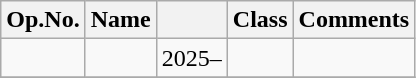<table class="wikitable">
<tr>
<th>Op.No.</th>
<th>Name</th>
<th></th>
<th>Class</th>
<th>Comments</th>
</tr>
<tr>
<td></td>
<td></td>
<td>2025–</td>
<td></td>
<td></td>
</tr>
<tr>
</tr>
</table>
